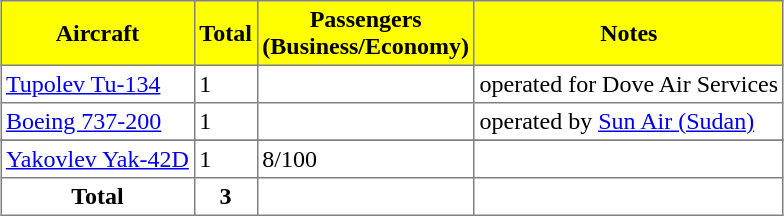<table class="toccolours" border="1" cellpadding="3" style="margin:1em auto; border-collapse:collapse">
<tr bgcolor=yellow>
<th>Aircraft</th>
<th>Total</th>
<th>Passengers<br>(Business/Economy)</th>
<th>Notes</th>
</tr>
<tr>
<td><a href='#'>Tupolev Tu-134</a></td>
<td>1</td>
<td></td>
<td>operated for Dove Air Services</td>
</tr>
<tr>
<td><a href='#'>Boeing 737-200</a></td>
<td>1</td>
<td></td>
<td>operated by <a href='#'>Sun Air (Sudan)</a></td>
</tr>
<tr>
</tr>
<tr>
<td><a href='#'>Yakovlev Yak-42D</a></td>
<td>1</td>
<td>8/100</td>
<td></td>
</tr>
<tr>
<th>Total</th>
<th>3</th>
<th></th>
<th></th>
</tr>
</table>
